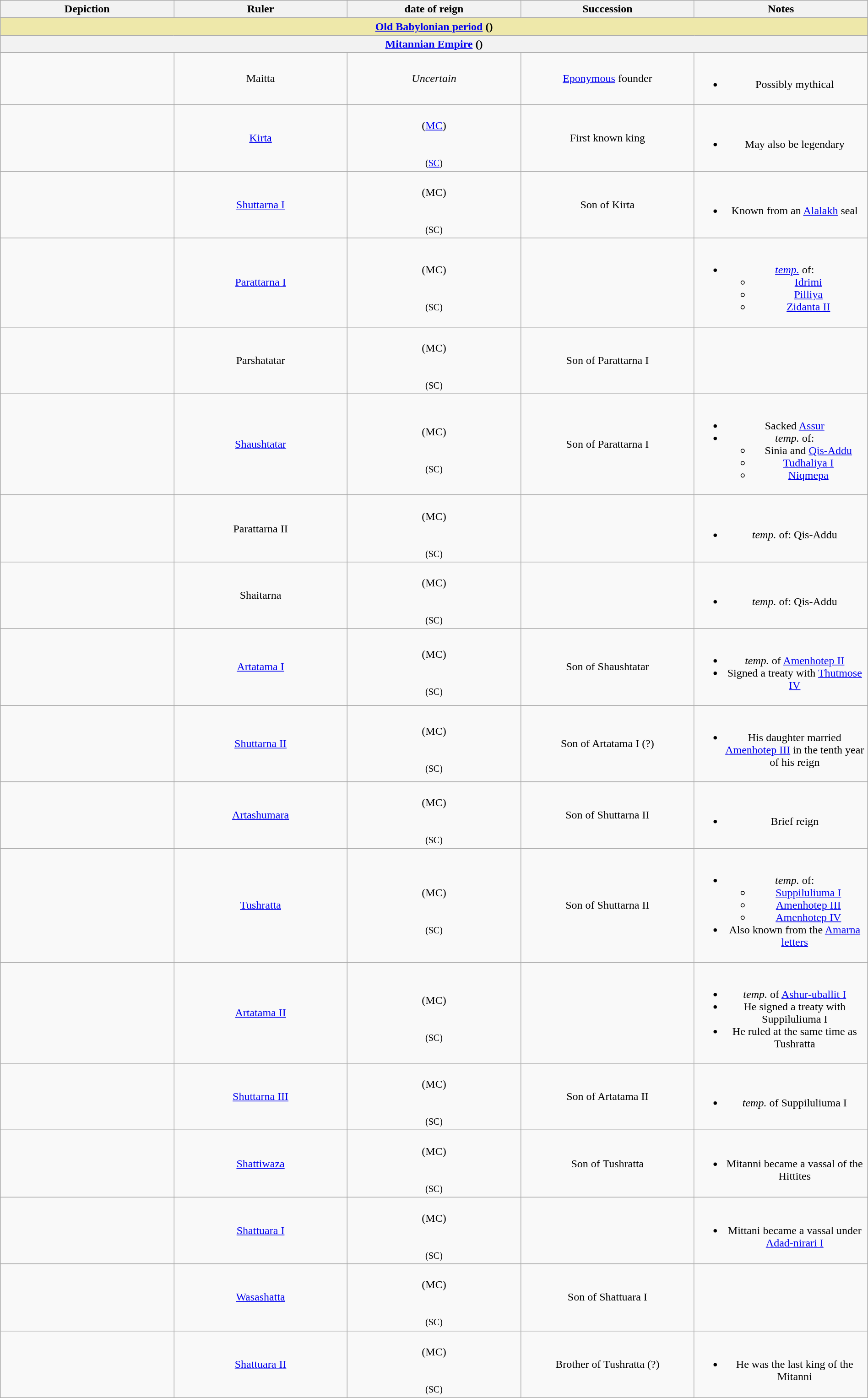<table class="wikitable"border="1"style="width:100%;text-align:center">
<tr>
<th width="20%">Depiction</th>
<th width="20%">Ruler</th>
<th width="20%"> date of reign</th>
<th width="20%">Succession</th>
<th width="20%">Notes</th>
</tr>
<tr>
<td colspan="6"align="center"style="background-color:palegoldenrod"><strong><a href='#'>Old Babylonian period</a> ()</strong></td>
</tr>
<tr>
<th colspan="6"><a href='#'>Mitannian Empire</a> ()</th>
</tr>
<tr>
<td></td>
<td>Maitta</td>
<td><em>Uncertain</em></td>
<td><a href='#'>Eponymous</a> founder</td>
<td><br><ul><li>Possibly mythical</li></ul></td>
</tr>
<tr>
<td></td>
<td><a href='#'>Kirta</a></td>
<td><br>(<a href='#'>MC</a>)<br><br><small><br>(<a href='#'>SC</a>)</small></td>
<td>First known king</td>
<td><br><ul><li>May also be legendary</li></ul></td>
</tr>
<tr>
<td></td>
<td><a href='#'>Shuttarna I</a></td>
<td><br>(MC)<br><br><small><br>(SC)</small></td>
<td>Son of Kirta</td>
<td><br><ul><li>Known from an <a href='#'>Alalakh</a> seal</li></ul></td>
</tr>
<tr>
<td></td>
<td><a href='#'>Parattarna I</a></td>
<td><br>(MC)<br><br><small><br>(SC)</small></td>
<td></td>
<td><br><ul><li><em><a href='#'>temp.</a></em> of:<ul><li><a href='#'>Idrimi</a></li><li><a href='#'>Pilliya</a></li><li><a href='#'>Zidanta II</a></li></ul></li></ul></td>
</tr>
<tr>
<td></td>
<td>Parshatatar</td>
<td><br>(MC)<br><br><small><br>(SC)</small></td>
<td>Son of Parattarna I</td>
<td></td>
</tr>
<tr>
<td></td>
<td><a href='#'>Shaushtatar</a></td>
<td><br>(MC)<br><br><small><br>(SC)</small></td>
<td>Son of Parattarna I</td>
<td><br><ul><li>Sacked <a href='#'>Assur</a></li><li><em>temp.</em> of:<ul><li>Sinia and <a href='#'>Qis-Addu</a></li><li><a href='#'>Tudhaliya I</a></li><li><a href='#'>Niqmepa</a></li></ul></li></ul></td>
</tr>
<tr>
<td></td>
<td>Parattarna II</td>
<td><br>(MC)<br><br><small><br>(SC)</small></td>
<td></td>
<td><br><ul><li><em>temp.</em> of: Qis-Addu</li></ul></td>
</tr>
<tr>
<td></td>
<td>Shaitarna</td>
<td><br>(MC)<br><br><small><br>(SC)</small></td>
<td></td>
<td><br><ul><li><em>temp.</em> of: Qis-Addu</li></ul></td>
</tr>
<tr>
<td></td>
<td><a href='#'>Artatama I</a></td>
<td><br>(MC)<br><br><small><br>(SC)</small></td>
<td>Son of Shaushtatar</td>
<td><br><ul><li><em>temp.</em> of <a href='#'>Amenhotep II</a></li><li>Signed a treaty with <a href='#'>Thutmose IV</a></li></ul></td>
</tr>
<tr>
<td></td>
<td><a href='#'>Shuttarna II</a></td>
<td><br>(MC)<br><br><small><br>(SC)</small></td>
<td>Son of Artatama I (?)</td>
<td><br><ul><li>His daughter married <a href='#'>Amenhotep III</a> in the tenth year of his reign</li></ul></td>
</tr>
<tr>
<td></td>
<td><a href='#'>Artashumara</a></td>
<td><br>(MC)<br><br><small><br>(SC)</small></td>
<td>Son of Shuttarna II</td>
<td><br><ul><li>Brief reign</li></ul></td>
</tr>
<tr>
<td></td>
<td><a href='#'>Tushratta</a></td>
<td><br>(MC)<br><br><small><br>(SC)</small></td>
<td>Son of Shuttarna II</td>
<td><br><ul><li><em>temp.</em> of:<ul><li><a href='#'>Suppiluliuma I</a></li><li><a href='#'>Amenhotep III</a></li><li><a href='#'>Amenhotep IV</a></li></ul></li><li>Also known from the <a href='#'>Amarna letters</a></li></ul></td>
</tr>
<tr>
<td></td>
<td><a href='#'>Artatama II</a></td>
<td><br>(MC)<br><br><small><br>(SC)</small></td>
<td></td>
<td><br><ul><li><em>temp.</em> of <a href='#'>Ashur-uballit I</a></li><li>He signed a treaty with Suppiluliuma I</li><li>He ruled at the same time as Tushratta</li></ul></td>
</tr>
<tr>
<td></td>
<td><a href='#'>Shuttarna III</a></td>
<td><br>(MC)<br><br><small><br>(SC)</small></td>
<td>Son of Artatama II</td>
<td><br><ul><li><em>temp.</em> of Suppiluliuma I</li></ul></td>
</tr>
<tr>
<td></td>
<td><a href='#'>Shattiwaza</a></td>
<td><br>(MC)<br><br><small><br>(SC)</small></td>
<td>Son of Tushratta</td>
<td><br><ul><li>Mitanni became a vassal of the Hittites</li></ul></td>
</tr>
<tr>
<td></td>
<td><a href='#'>Shattuara I</a></td>
<td><br>(MC)<br><br><small><br>(SC)</small></td>
<td></td>
<td><br><ul><li>Mittani became a vassal under <a href='#'>Adad-nirari I</a></li></ul></td>
</tr>
<tr>
<td></td>
<td><a href='#'>Wasashatta</a></td>
<td><br>(MC)<br><br><small><br>(SC)</small></td>
<td>Son of Shattuara I</td>
<td></td>
</tr>
<tr>
<td></td>
<td><a href='#'>Shattuara II</a></td>
<td><br>(MC)<br><br><small><br>(SC)</small></td>
<td>Brother of Tushratta (?)</td>
<td><br><ul><li>He was the last king of the Mitanni</li></ul></td>
</tr>
</table>
